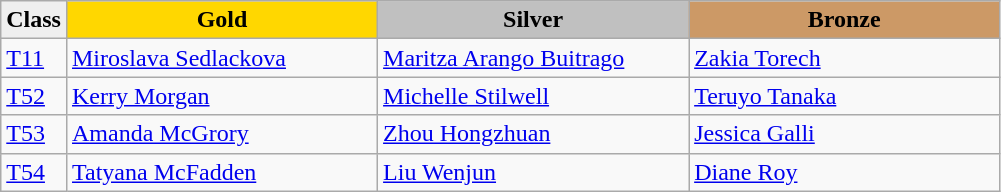<table class="wikitable" style="text-align:left">
<tr align="center">
<td bgcolor=efefef><strong>Class</strong></td>
<td width=200 bgcolor=gold><strong>Gold</strong></td>
<td width=200 bgcolor=silver><strong>Silver</strong></td>
<td width=200 bgcolor=CC9966><strong>Bronze</strong></td>
</tr>
<tr>
<td><a href='#'>T11</a></td>
<td><a href='#'>Miroslava Sedlackova</a><br><em> </em></td>
<td><a href='#'>Maritza Arango Buitrago</a><br><em> </em></td>
<td><a href='#'>Zakia Torech</a><br><em> </em></td>
</tr>
<tr>
<td><a href='#'>T52</a></td>
<td><a href='#'>Kerry Morgan</a><br><em> </em></td>
<td><a href='#'>Michelle Stilwell</a><br><em> </em></td>
<td><a href='#'>Teruyo Tanaka</a><br><em> </em></td>
</tr>
<tr>
<td><a href='#'>T53</a></td>
<td><a href='#'>Amanda McGrory</a><br><em> </em></td>
<td><a href='#'>Zhou Hongzhuan</a><br><em> </em></td>
<td><a href='#'>Jessica Galli</a><br><em> </em></td>
</tr>
<tr>
<td><a href='#'>T54</a></td>
<td><a href='#'>Tatyana McFadden</a><br><em> </em></td>
<td><a href='#'>Liu Wenjun</a><br><em> </em></td>
<td><a href='#'>Diane Roy</a><br><em> </em></td>
</tr>
</table>
